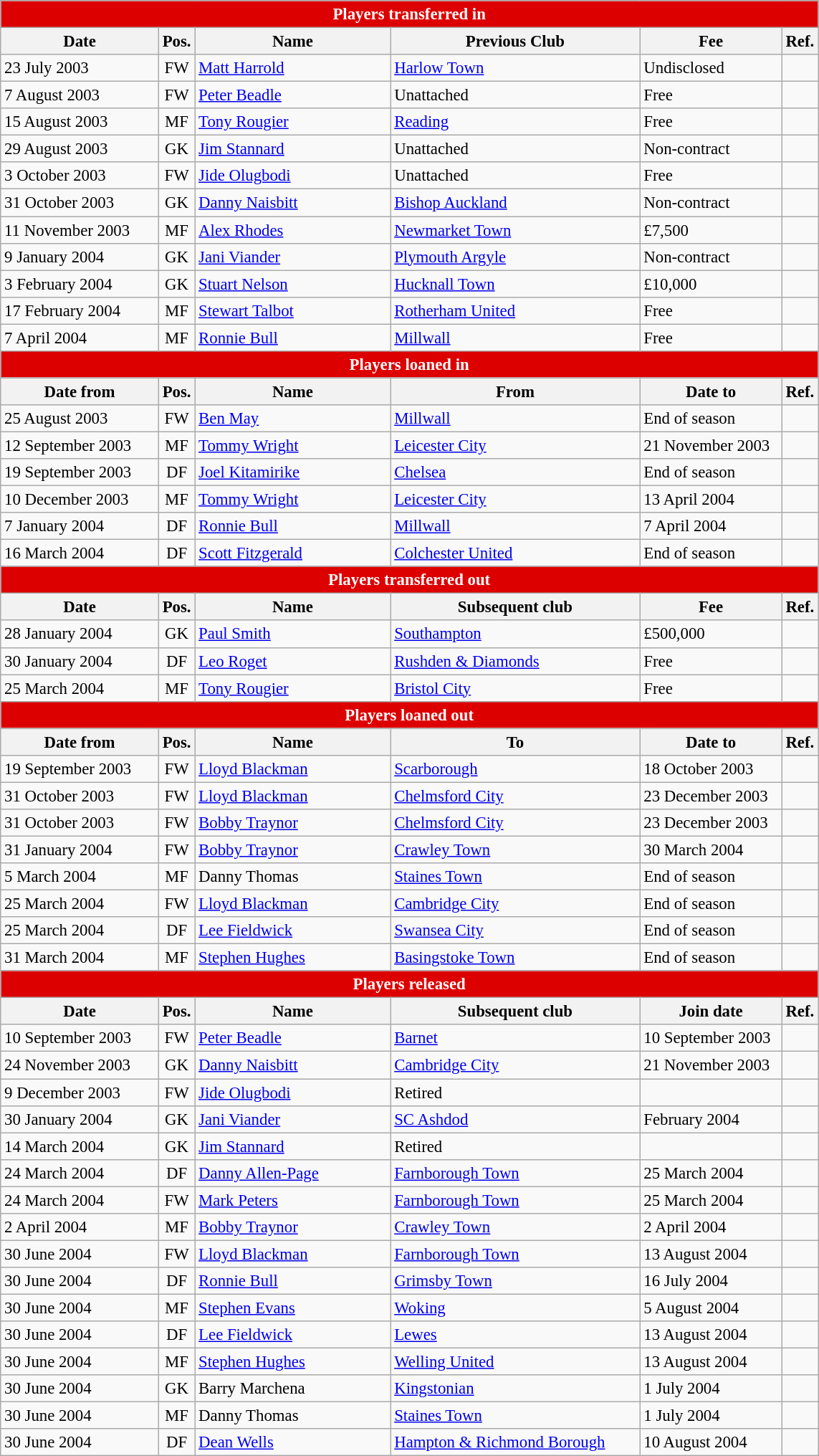<table class="wikitable" style="font-size:95%;">
<tr>
<th colspan="6" style="background:#d00; color:white; text-align:center;">Players transferred in</th>
</tr>
<tr>
<th style="width:140px;">Date</th>
<th style="width:25px;">Pos.</th>
<th style="width:175px;">Name</th>
<th style="width:225px;">Previous Club</th>
<th style="width:125px;">Fee</th>
<th style="width:25px;">Ref.</th>
</tr>
<tr>
<td>23 July 2003</td>
<td style="text-align:center;">FW</td>
<td> <a href='#'>Matt Harrold</a></td>
<td> <a href='#'>Harlow Town</a></td>
<td>Undisclosed</td>
<td></td>
</tr>
<tr>
<td>7 August 2003</td>
<td style="text-align:center;">FW</td>
<td> <a href='#'>Peter Beadle</a></td>
<td>Unattached</td>
<td>Free</td>
<td></td>
</tr>
<tr>
<td>15 August 2003</td>
<td style="text-align:center;">MF</td>
<td> <a href='#'>Tony Rougier</a></td>
<td> <a href='#'>Reading</a></td>
<td>Free</td>
<td></td>
</tr>
<tr>
<td>29 August 2003</td>
<td style="text-align:center;">GK</td>
<td> <a href='#'>Jim Stannard</a></td>
<td>Unattached</td>
<td>Non-contract</td>
<td></td>
</tr>
<tr>
<td>3 October 2003</td>
<td style="text-align:center;">FW</td>
<td> <a href='#'>Jide Olugbodi</a></td>
<td>Unattached</td>
<td>Free</td>
<td></td>
</tr>
<tr>
<td>31 October 2003</td>
<td style="text-align:center;">GK</td>
<td> <a href='#'>Danny Naisbitt</a></td>
<td> <a href='#'>Bishop Auckland</a></td>
<td>Non-contract</td>
<td></td>
</tr>
<tr>
<td>11 November 2003</td>
<td style="text-align:center;">MF</td>
<td> <a href='#'>Alex Rhodes</a></td>
<td> <a href='#'>Newmarket Town</a></td>
<td>£7,500</td>
<td></td>
</tr>
<tr>
<td>9 January 2004</td>
<td style="text-align:center;">GK</td>
<td> <a href='#'>Jani Viander</a></td>
<td> <a href='#'>Plymouth Argyle</a></td>
<td>Non-contract</td>
<td></td>
</tr>
<tr>
<td>3 February 2004</td>
<td style="text-align:center;">GK</td>
<td> <a href='#'>Stuart Nelson</a></td>
<td> <a href='#'>Hucknall Town</a></td>
<td>£10,000</td>
<td></td>
</tr>
<tr>
<td>17 February 2004</td>
<td style="text-align:center;">MF</td>
<td> <a href='#'>Stewart Talbot</a></td>
<td> <a href='#'>Rotherham United</a></td>
<td>Free</td>
<td></td>
</tr>
<tr>
<td>7 April 2004</td>
<td style="text-align:center;">MF</td>
<td> <a href='#'>Ronnie Bull</a></td>
<td> <a href='#'>Millwall</a></td>
<td>Free</td>
<td></td>
</tr>
<tr>
<th colspan="6" style="background:#d00; color:white; text-align:center;">Players loaned in</th>
</tr>
<tr>
<th>Date from</th>
<th>Pos.</th>
<th>Name</th>
<th>From</th>
<th>Date to</th>
<th>Ref.</th>
</tr>
<tr>
<td>25 August 2003</td>
<td style="text-align:center;">FW</td>
<td> <a href='#'>Ben May</a></td>
<td> <a href='#'>Millwall</a></td>
<td>End of season</td>
<td></td>
</tr>
<tr>
<td>12 September 2003</td>
<td style="text-align:center;">MF</td>
<td> <a href='#'>Tommy Wright</a></td>
<td> <a href='#'>Leicester City</a></td>
<td>21 November 2003</td>
<td></td>
</tr>
<tr>
<td>19 September 2003</td>
<td style="text-align:center;">DF</td>
<td> <a href='#'>Joel Kitamirike</a></td>
<td> <a href='#'>Chelsea</a></td>
<td>End of season</td>
<td></td>
</tr>
<tr>
<td>10 December 2003</td>
<td style="text-align:center;">MF</td>
<td> <a href='#'>Tommy Wright</a></td>
<td> <a href='#'>Leicester City</a></td>
<td>13 April 2004</td>
<td></td>
</tr>
<tr>
<td>7 January 2004</td>
<td style="text-align:center;">DF</td>
<td> <a href='#'>Ronnie Bull</a></td>
<td> <a href='#'>Millwall</a></td>
<td>7 April 2004</td>
<td></td>
</tr>
<tr>
<td>16 March 2004</td>
<td style="text-align:center;">DF</td>
<td> <a href='#'>Scott Fitzgerald</a></td>
<td> <a href='#'>Colchester United</a></td>
<td>End of season</td>
<td></td>
</tr>
<tr>
<th colspan="6" style="background:#d00; color:white; text-align:center;">Players transferred out</th>
</tr>
<tr>
<th>Date</th>
<th>Pos.</th>
<th>Name</th>
<th>Subsequent club</th>
<th>Fee</th>
<th>Ref.</th>
</tr>
<tr>
<td>28 January 2004</td>
<td style="text-align:center;">GK</td>
<td> <a href='#'>Paul Smith</a></td>
<td> <a href='#'>Southampton</a></td>
<td>£500,000</td>
<td></td>
</tr>
<tr>
<td>30 January 2004</td>
<td style="text-align:center;">DF</td>
<td> <a href='#'>Leo Roget</a></td>
<td> <a href='#'>Rushden & Diamonds</a></td>
<td>Free</td>
<td></td>
</tr>
<tr>
<td>25 March 2004</td>
<td style="text-align:center;">MF</td>
<td> <a href='#'>Tony Rougier</a></td>
<td> <a href='#'>Bristol City</a></td>
<td>Free</td>
<td></td>
</tr>
<tr>
<th colspan="6" style="background:#d00; color:white; text-align:center;">Players loaned out</th>
</tr>
<tr>
<th>Date from</th>
<th>Pos.</th>
<th>Name</th>
<th>To</th>
<th>Date to</th>
<th>Ref.</th>
</tr>
<tr>
<td>19 September 2003</td>
<td style="text-align:center;">FW</td>
<td> <a href='#'>Lloyd Blackman</a></td>
<td> <a href='#'>Scarborough</a></td>
<td>18 October 2003</td>
<td></td>
</tr>
<tr>
<td>31 October 2003</td>
<td style="text-align:center;">FW</td>
<td> <a href='#'>Lloyd Blackman</a></td>
<td> <a href='#'>Chelmsford City</a></td>
<td>23 December 2003</td>
<td></td>
</tr>
<tr>
<td>31 October 2003</td>
<td style="text-align:center;">FW</td>
<td> <a href='#'>Bobby Traynor</a></td>
<td> <a href='#'>Chelmsford City</a></td>
<td>23 December 2003</td>
<td></td>
</tr>
<tr>
<td>31 January 2004</td>
<td style="text-align:center;">FW</td>
<td> <a href='#'>Bobby Traynor</a></td>
<td> <a href='#'>Crawley Town</a></td>
<td>30 March 2004</td>
<td></td>
</tr>
<tr>
<td>5 March 2004</td>
<td style="text-align:center;">MF</td>
<td> Danny Thomas</td>
<td> <a href='#'>Staines Town</a></td>
<td>End of season</td>
<td></td>
</tr>
<tr>
<td>25 March 2004</td>
<td style="text-align:center;">FW</td>
<td> <a href='#'>Lloyd Blackman</a></td>
<td> <a href='#'>Cambridge City</a></td>
<td>End of season</td>
<td></td>
</tr>
<tr>
<td>25 March 2004</td>
<td style="text-align:center;">DF</td>
<td> <a href='#'>Lee Fieldwick</a></td>
<td> <a href='#'>Swansea City</a></td>
<td>End of season</td>
<td></td>
</tr>
<tr>
<td>31 March 2004</td>
<td style="text-align:center;">MF</td>
<td> <a href='#'>Stephen Hughes</a></td>
<td> <a href='#'>Basingstoke Town</a></td>
<td>End of season</td>
<td></td>
</tr>
<tr>
<th colspan="6" style="background:#d00; color:white; text-align:center;">Players released</th>
</tr>
<tr>
<th>Date</th>
<th>Pos.</th>
<th>Name</th>
<th>Subsequent club</th>
<th>Join date</th>
<th>Ref.</th>
</tr>
<tr>
<td>10 September 2003</td>
<td style="text-align:center;">FW</td>
<td> <a href='#'>Peter Beadle</a></td>
<td> <a href='#'>Barnet</a></td>
<td>10 September 2003</td>
<td></td>
</tr>
<tr>
<td>24 November 2003</td>
<td style="text-align:center;">GK</td>
<td> <a href='#'>Danny Naisbitt</a></td>
<td> <a href='#'>Cambridge City</a></td>
<td>21 November 2003</td>
<td></td>
</tr>
<tr>
<td>9 December 2003</td>
<td style="text-align:center;">FW</td>
<td> <a href='#'>Jide Olugbodi</a></td>
<td>Retired</td>
<td></td>
<td></td>
</tr>
<tr>
<td>30 January 2004</td>
<td style="text-align:center;">GK</td>
<td> <a href='#'>Jani Viander</a></td>
<td> <a href='#'>SC Ashdod</a></td>
<td>February 2004</td>
<td></td>
</tr>
<tr>
<td>14 March 2004</td>
<td style="text-align:center;">GK</td>
<td> <a href='#'>Jim Stannard</a></td>
<td>Retired</td>
<td></td>
<td></td>
</tr>
<tr>
<td>24 March 2004</td>
<td style="text-align:center;">DF</td>
<td> <a href='#'>Danny Allen-Page</a></td>
<td> <a href='#'>Farnborough Town</a></td>
<td>25 March 2004</td>
<td></td>
</tr>
<tr>
<td>24 March 2004</td>
<td style="text-align:center;">FW</td>
<td> <a href='#'>Mark Peters</a></td>
<td> <a href='#'>Farnborough Town</a></td>
<td>25 March 2004</td>
<td></td>
</tr>
<tr>
<td>2 April 2004</td>
<td style="text-align:center;">MF</td>
<td> <a href='#'>Bobby Traynor</a></td>
<td> <a href='#'>Crawley Town</a></td>
<td>2 April 2004</td>
<td></td>
</tr>
<tr>
<td>30 June 2004</td>
<td style="text-align:center;">FW</td>
<td> <a href='#'>Lloyd Blackman</a></td>
<td> <a href='#'>Farnborough Town</a></td>
<td>13 August 2004</td>
<td></td>
</tr>
<tr>
<td>30 June 2004</td>
<td style="text-align:center;">DF</td>
<td> <a href='#'>Ronnie Bull</a></td>
<td> <a href='#'>Grimsby Town</a></td>
<td>16 July 2004</td>
<td></td>
</tr>
<tr>
<td>30 June 2004</td>
<td style="text-align:center;">MF</td>
<td> <a href='#'>Stephen Evans</a></td>
<td> <a href='#'>Woking</a></td>
<td>5 August 2004</td>
<td></td>
</tr>
<tr>
<td>30 June 2004</td>
<td style="text-align:center;">DF</td>
<td> <a href='#'>Lee Fieldwick</a></td>
<td> <a href='#'>Lewes</a></td>
<td>13 August 2004</td>
<td></td>
</tr>
<tr>
<td>30 June 2004</td>
<td style="text-align:center;">MF</td>
<td> <a href='#'>Stephen Hughes</a></td>
<td> <a href='#'>Welling United</a></td>
<td>13 August 2004</td>
<td></td>
</tr>
<tr>
<td>30 June 2004</td>
<td style="text-align:center;">GK</td>
<td> Barry Marchena</td>
<td> <a href='#'>Kingstonian</a></td>
<td>1 July 2004</td>
<td></td>
</tr>
<tr>
<td>30 June 2004</td>
<td style="text-align:center;">MF</td>
<td> Danny Thomas</td>
<td> <a href='#'>Staines Town</a></td>
<td>1 July 2004</td>
<td></td>
</tr>
<tr>
<td>30 June 2004</td>
<td style="text-align:center;">DF</td>
<td> <a href='#'>Dean Wells</a></td>
<td> <a href='#'>Hampton & Richmond Borough</a></td>
<td>10 August 2004</td>
<td></td>
</tr>
</table>
